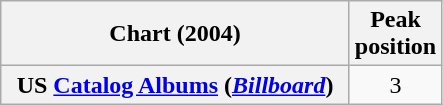<table class="wikitable sortable plainrowheaders">
<tr>
<th scope="col" style="width:225px;">Chart (2004)</th>
<th scope="col">Peak<br>position</th>
</tr>
<tr>
<th scope="row">US <a href='#'>Catalog Albums</a> (<em><a href='#'>Billboard</a></em>)</th>
<td align="center">3</td>
</tr>
</table>
